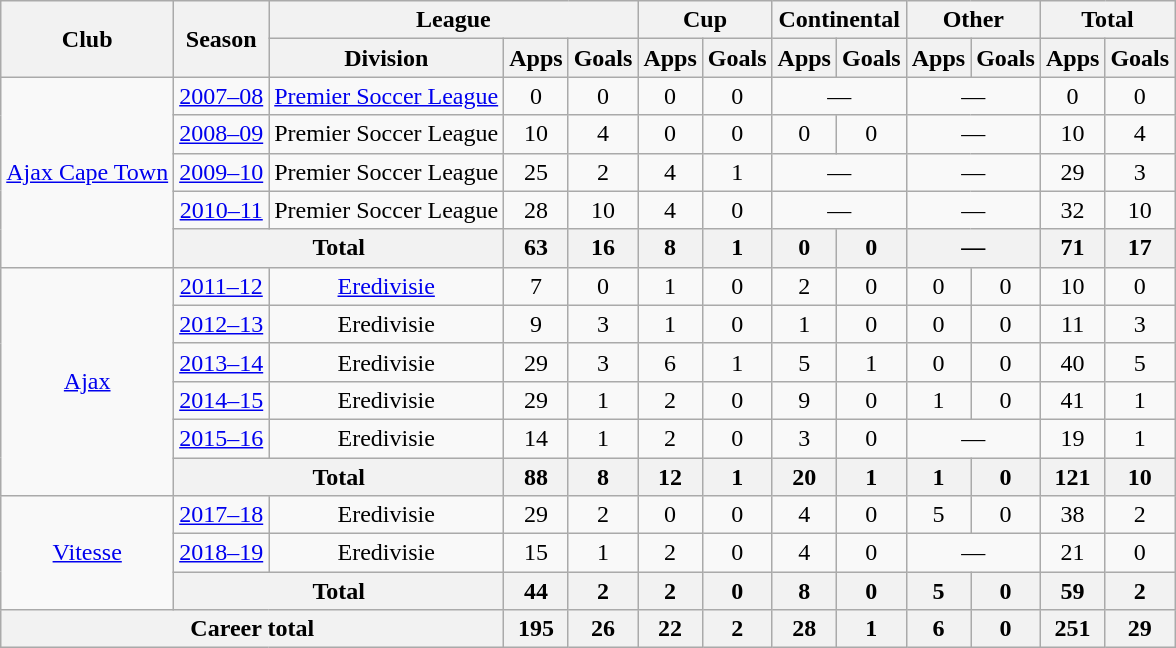<table class="wikitable" style="text-align: center;">
<tr>
<th rowspan="2">Club</th>
<th rowspan="2">Season</th>
<th colspan="3">League</th>
<th colspan="2">Cup</th>
<th colspan="2">Continental</th>
<th colspan="2">Other</th>
<th colspan="2">Total</th>
</tr>
<tr>
<th>Division</th>
<th>Apps</th>
<th>Goals</th>
<th>Apps</th>
<th>Goals</th>
<th>Apps</th>
<th>Goals</th>
<th>Apps</th>
<th>Goals</th>
<th>Apps</th>
<th>Goals</th>
</tr>
<tr>
<td rowspan="5" valign="center"><a href='#'>Ajax Cape Town</a></td>
<td><a href='#'>2007–08</a></td>
<td><a href='#'>Premier Soccer League</a></td>
<td>0</td>
<td>0</td>
<td>0</td>
<td>0</td>
<td colspan="2">—</td>
<td colspan="2">—</td>
<td>0</td>
<td>0</td>
</tr>
<tr>
<td><a href='#'>2008–09</a></td>
<td>Premier Soccer League</td>
<td>10</td>
<td>4</td>
<td>0</td>
<td>0</td>
<td>0</td>
<td>0</td>
<td colspan="2">—</td>
<td>10</td>
<td>4</td>
</tr>
<tr>
<td><a href='#'>2009–10</a></td>
<td>Premier Soccer League</td>
<td>25</td>
<td>2</td>
<td>4</td>
<td>1</td>
<td colspan="2">—</td>
<td colspan="2">—</td>
<td>29</td>
<td>3</td>
</tr>
<tr>
<td><a href='#'>2010–11</a></td>
<td>Premier Soccer League</td>
<td>28</td>
<td>10</td>
<td>4</td>
<td>0</td>
<td colspan="2">—</td>
<td colspan="2">—</td>
<td>32</td>
<td>10</td>
</tr>
<tr>
<th colspan="2">Total</th>
<th>63</th>
<th>16</th>
<th>8</th>
<th>1</th>
<th>0</th>
<th>0</th>
<th colspan="2">—</th>
<th>71</th>
<th>17</th>
</tr>
<tr>
<td rowspan="6" valign="center"><a href='#'>Ajax</a></td>
<td><a href='#'>2011–12</a></td>
<td><a href='#'>Eredivisie</a></td>
<td>7</td>
<td>0</td>
<td>1</td>
<td>0</td>
<td>2</td>
<td>0</td>
<td>0</td>
<td>0</td>
<td>10</td>
<td>0</td>
</tr>
<tr>
<td><a href='#'>2012–13</a></td>
<td>Eredivisie</td>
<td>9</td>
<td>3</td>
<td>1</td>
<td>0</td>
<td>1</td>
<td>0</td>
<td>0</td>
<td>0</td>
<td>11</td>
<td>3</td>
</tr>
<tr>
<td><a href='#'>2013–14</a></td>
<td>Eredivisie</td>
<td>29</td>
<td>3</td>
<td>6</td>
<td>1</td>
<td>5</td>
<td>1</td>
<td>0</td>
<td>0</td>
<td>40</td>
<td>5</td>
</tr>
<tr>
<td><a href='#'>2014–15</a></td>
<td>Eredivisie</td>
<td>29</td>
<td>1</td>
<td>2</td>
<td>0</td>
<td>9</td>
<td>0</td>
<td>1</td>
<td>0</td>
<td>41</td>
<td>1</td>
</tr>
<tr>
<td><a href='#'>2015–16</a></td>
<td>Eredivisie</td>
<td>14</td>
<td>1</td>
<td>2</td>
<td>0</td>
<td>3</td>
<td>0</td>
<td colspan="2">—</td>
<td>19</td>
<td>1</td>
</tr>
<tr>
<th colspan="2">Total</th>
<th>88</th>
<th>8</th>
<th>12</th>
<th>1</th>
<th>20</th>
<th>1</th>
<th>1</th>
<th>0</th>
<th>121</th>
<th>10</th>
</tr>
<tr>
<td rowspan="3" valign="center"><a href='#'>Vitesse</a></td>
<td><a href='#'>2017–18</a></td>
<td>Eredivisie</td>
<td>29</td>
<td>2</td>
<td>0</td>
<td>0</td>
<td>4</td>
<td>0</td>
<td>5</td>
<td>0</td>
<td>38</td>
<td>2</td>
</tr>
<tr>
<td><a href='#'>2018–19</a></td>
<td>Eredivisie</td>
<td>15</td>
<td>1</td>
<td>2</td>
<td>0</td>
<td>4</td>
<td>0</td>
<td colspan="2">—</td>
<td>21</td>
<td>0</td>
</tr>
<tr>
<th colspan="2">Total</th>
<th>44</th>
<th>2</th>
<th>2</th>
<th>0</th>
<th>8</th>
<th>0</th>
<th>5</th>
<th>0</th>
<th>59</th>
<th>2</th>
</tr>
<tr>
<th colspan="3">Career total</th>
<th>195</th>
<th>26</th>
<th>22</th>
<th>2</th>
<th>28</th>
<th>1</th>
<th>6</th>
<th>0</th>
<th>251</th>
<th>29</th>
</tr>
</table>
